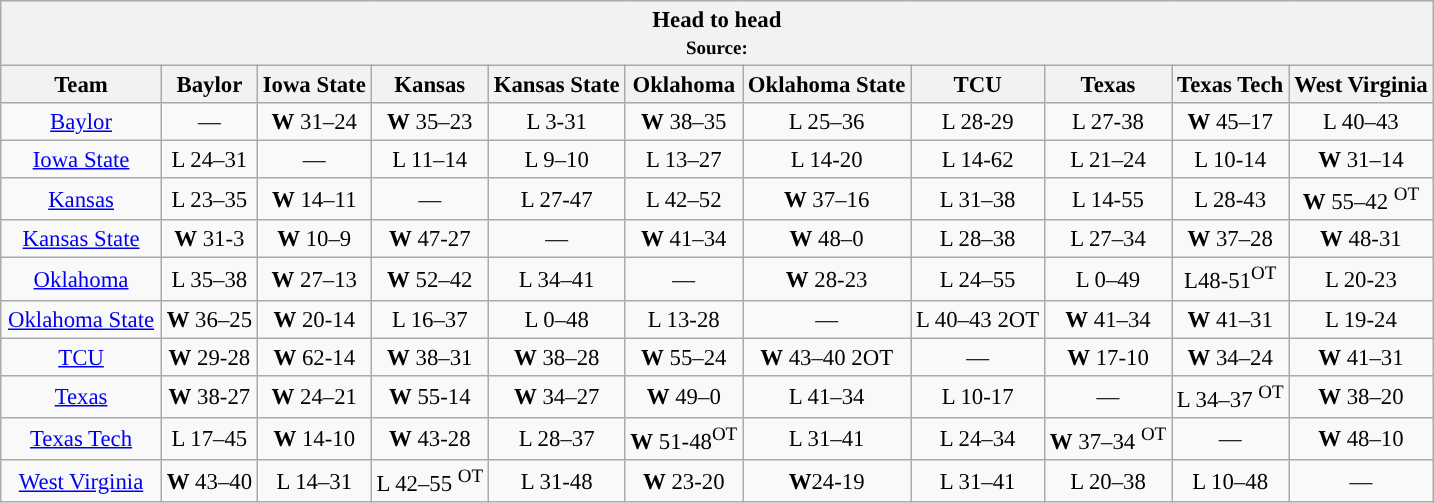<table class="wikitable" style="font-size:95%; text-align:center;">
<tr>
<th colspan=17>Head to head<br><small>Source: </small></th>
</tr>
<tr>
<th style="width:100px;">Team</th>
<th>Baylor</th>
<th>Iowa State</th>
<th>Kansas</th>
<th>Kansas State</th>
<th>Oklahoma</th>
<th>Oklahoma State</th>
<th>TCU</th>
<th>Texas</th>
<th>Texas Tech</th>
<th>West Virginia</th>
</tr>
<tr>
<td><a href='#'>Baylor</a></td>
<td>—</td>
<td><strong>W</strong> 31–24</td>
<td><strong>W</strong> 35–23</td>
<td>L 3-31</td>
<td><strong>W</strong> 38–35</td>
<td>L 25–36</td>
<td>L 28-29</td>
<td>L 27-38</td>
<td><strong>W</strong> 45–17</td>
<td>L 40–43</td>
</tr>
<tr>
<td><a href='#'>Iowa State</a></td>
<td>L 24–31</td>
<td>—</td>
<td>L 11–14</td>
<td>L 9–10</td>
<td>L 13–27</td>
<td>L 14-20</td>
<td>L 14-62</td>
<td>L 21–24</td>
<td>L 10-14</td>
<td><strong>W</strong> 31–14</td>
</tr>
<tr>
<td><a href='#'>Kansas</a></td>
<td>L 23–35</td>
<td><strong>W</strong> 14–11</td>
<td>—</td>
<td>L 27-47</td>
<td>L 42–52</td>
<td><strong>W</strong> 37–16</td>
<td>L 31–38</td>
<td>L 14-55</td>
<td>L 28-43</td>
<td><strong>W</strong> 55–42 <sup>OT</sup></td>
</tr>
<tr>
<td><a href='#'>Kansas State</a></td>
<td><strong> W</strong> 31-3</td>
<td><strong>W</strong> 10–9</td>
<td><strong>W</strong> 47-27</td>
<td>—</td>
<td><strong>W</strong> 41–34</td>
<td><strong>W</strong> 48–0</td>
<td>L 28–38</td>
<td>L 27–34</td>
<td><strong>W</strong> 37–28</td>
<td><strong>W</strong> 48-31</td>
</tr>
<tr>
<td><a href='#'>Oklahoma</a></td>
<td>L 35–38</td>
<td><strong>W</strong> 27–13</td>
<td><strong>W</strong> 52–42</td>
<td>L 34–41</td>
<td>—</td>
<td><strong>W</strong> 28-23</td>
<td>L 24–55</td>
<td>L 0–49</td>
<td>L48-51<sup>OT</sup></td>
<td>L 20-23</td>
</tr>
<tr>
<td><a href='#'>Oklahoma State</a></td>
<td><strong>W</strong> 36–25</td>
<td><strong>W</strong> 20-14</td>
<td>L 16–37</td>
<td>L 0–48</td>
<td>L 13-28</td>
<td>—</td>
<td>L 40–43 2OT</td>
<td><strong>W</strong> 41–34</td>
<td><strong>W</strong> 41–31</td>
<td>L 19-24</td>
</tr>
<tr>
<td><a href='#'>TCU</a></td>
<td><strong>W</strong> 29-28</td>
<td><strong>W</strong> 62-14</td>
<td><strong>W</strong> 38–31</td>
<td><strong>W</strong> 38–28</td>
<td><strong>W</strong> 55–24</td>
<td><strong>W</strong> 43–40 2OT</td>
<td>—</td>
<td><strong>W</strong> 17-10</td>
<td><strong>W</strong> 34–24</td>
<td><strong>W</strong> 41–31</td>
</tr>
<tr>
<td><a href='#'>Texas</a></td>
<td><strong>W</strong> 38-27</td>
<td><strong>W</strong> 24–21</td>
<td><strong>W</strong> 55-14</td>
<td><strong>W</strong> 34–27</td>
<td><strong>W</strong> 49–0</td>
<td>L 41–34</td>
<td>L 10-17</td>
<td>—</td>
<td>L 34–37 <sup>OT</sup></td>
<td><strong>W</strong> 38–20</td>
</tr>
<tr>
<td><a href='#'>Texas Tech</a></td>
<td>L 17–45</td>
<td><strong>W</strong> 14-10</td>
<td><strong>W</strong> 43-28</td>
<td>L 28–37</td>
<td><strong>W</strong> 51-48<sup>OT</sup></td>
<td>L 31–41</td>
<td>L 24–34</td>
<td><strong>W</strong> 37–34 <sup>OT</sup></td>
<td>—</td>
<td><strong>W</strong> 48–10</td>
</tr>
<tr>
<td><a href='#'>West Virginia</a></td>
<td><strong>W</strong> 43–40</td>
<td>L 14–31</td>
<td>L 42–55 <sup>OT</sup></td>
<td>L 31-48</td>
<td><strong>W</strong> 23-20</td>
<td><strong>W</strong>24-19</td>
<td>L 31–41</td>
<td>L 20–38</td>
<td>L 10–48</td>
<td>—</td>
</tr>
</table>
